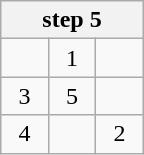<table class="wikitable" style="margin:0.5em auto;text-align:center;width:6em;height:6em;table-layout:fixed;">
<tr>
<th colspan="3">step 5</th>
</tr>
<tr>
<td></td>
<td>1</td>
<td></td>
</tr>
<tr>
<td>3</td>
<td>5</td>
<td></td>
</tr>
<tr>
<td>4</td>
<td></td>
<td>2</td>
</tr>
</table>
